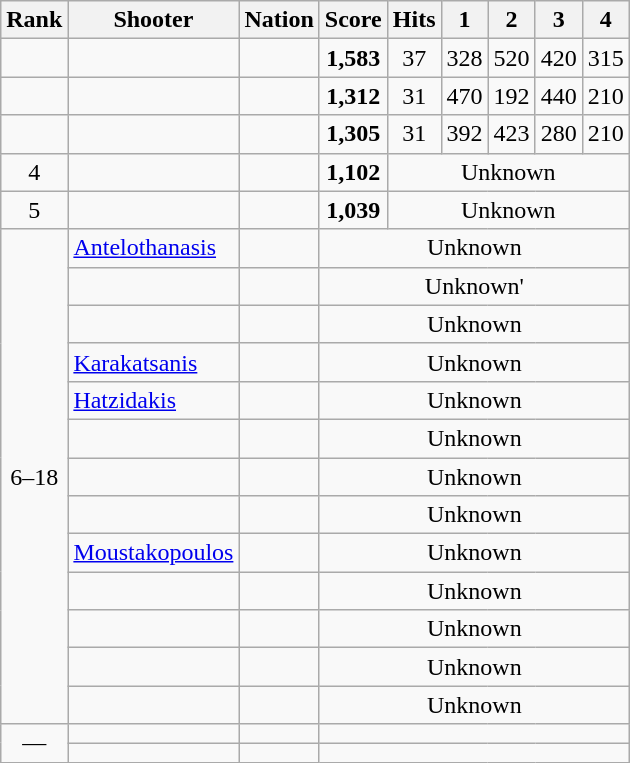<table class="wikitable sortable" style="text-align:center">
<tr>
<th>Rank</th>
<th>Shooter</th>
<th>Nation</th>
<th>Score</th>
<th>Hits</th>
<th>1</th>
<th>2</th>
<th>3</th>
<th>4</th>
</tr>
<tr>
<td></td>
<td align=left></td>
<td align=left></td>
<td><strong>1,583</strong></td>
<td>37</td>
<td>328</td>
<td>520</td>
<td>420</td>
<td>315</td>
</tr>
<tr>
<td></td>
<td align=left></td>
<td align=left></td>
<td><strong>1,312</strong></td>
<td>31</td>
<td>470</td>
<td>192</td>
<td>440</td>
<td>210</td>
</tr>
<tr>
<td></td>
<td align=left></td>
<td align=left></td>
<td><strong>1,305</strong></td>
<td>31</td>
<td>392</td>
<td>423</td>
<td>280</td>
<td>210</td>
</tr>
<tr>
<td>4</td>
<td align=left></td>
<td align=left></td>
<td><strong>1,102</strong></td>
<td colspan=5 data-sort-value=1>Unknown</td>
</tr>
<tr>
<td>5</td>
<td align=left></td>
<td align=left></td>
<td><strong>1,039</strong></td>
<td colspan=5 data-sort-value=1>Unknown</td>
</tr>
<tr>
<td rowspan=13>6–18</td>
<td align=left><a href='#'>Antelothanasis</a></td>
<td align=left></td>
<td colspan=6 data-sort-value=1>Unknown</td>
</tr>
<tr>
<td align=left></td>
<td align=left></td>
<td colspan=6 data-sort-value=1>Unknown'</td>
</tr>
<tr>
<td align=left></td>
<td align=left></td>
<td colspan=6 data-sort-value=1>Unknown</td>
</tr>
<tr>
<td align=left><a href='#'>Karakatsanis</a></td>
<td align=left></td>
<td colspan=6 data-sort-value=1>Unknown</td>
</tr>
<tr>
<td align=left><a href='#'>Hatzidakis</a></td>
<td align=left></td>
<td colspan=6 data-sort-value=1>Unknown</td>
</tr>
<tr>
<td align=left></td>
<td align=left></td>
<td colspan=6 data-sort-value=1>Unknown</td>
</tr>
<tr>
<td align=left></td>
<td align=left></td>
<td colspan=6 data-sort-value=1>Unknown</td>
</tr>
<tr>
<td align=left></td>
<td align=left></td>
<td colspan=6 data-sort-value=1>Unknown</td>
</tr>
<tr>
<td align=left><a href='#'>Moustakopoulos</a></td>
<td align=left></td>
<td colspan=6 data-sort-value=1>Unknown</td>
</tr>
<tr>
<td align=left></td>
<td align=left></td>
<td colspan=6 data-sort-value=1>Unknown</td>
</tr>
<tr>
<td align=left></td>
<td align=left></td>
<td colspan=6 data-sort-value=1>Unknown</td>
</tr>
<tr>
<td align=left></td>
<td align=left></td>
<td colspan=6 data-sort-value=1>Unknown</td>
</tr>
<tr>
<td align=left></td>
<td align=left></td>
<td colspan=6 data-sort-value=1>Unknown</td>
</tr>
<tr>
<td rowspan=2 data-sort-value=19>—</td>
<td align=left></td>
<td align=left></td>
<td colspan=6 data-sort-value=0></td>
</tr>
<tr>
<td align=left></td>
<td align=left></td>
<td colspan=6 data-sort-value=0></td>
</tr>
</table>
